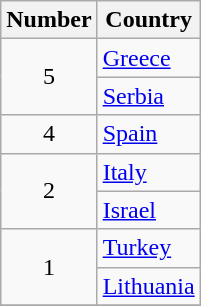<table class="wikitable sortable">
<tr>
<th>Number</th>
<th>Country</th>
</tr>
<tr>
<td rowspan="2" style="text-align:center;">5</td>
<td> <a href='#'>Greece</a></td>
</tr>
<tr>
<td> <a href='#'>Serbia</a></td>
</tr>
<tr>
<td style="text-align:center;">4</td>
<td> <a href='#'>Spain</a></td>
</tr>
<tr>
<td rowspan=2 style="text-align:center;">2</td>
<td> <a href='#'>Italy</a></td>
</tr>
<tr>
<td> <a href='#'>Israel</a></td>
</tr>
<tr>
<td rowspan=2 style="text-align:center;">1</td>
<td> <a href='#'>Turkey</a></td>
</tr>
<tr>
<td> <a href='#'>Lithuania</a></td>
</tr>
<tr>
</tr>
</table>
